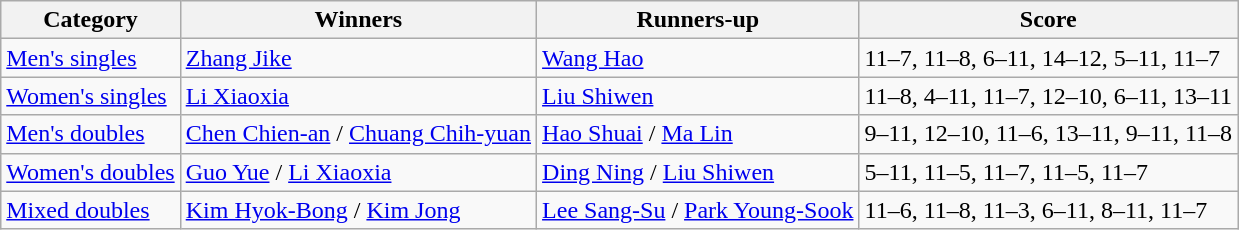<table class=wikitable style="white-space:nowrap;">
<tr>
<th>Category</th>
<th>Winners</th>
<th>Runners-up</th>
<th>Score</th>
</tr>
<tr>
<td><a href='#'>Men's singles</a></td>
<td> <a href='#'>Zhang Jike</a></td>
<td> <a href='#'>Wang Hao</a></td>
<td>11–7, 11–8, 6–11, 14–12, 5–11, 11–7</td>
</tr>
<tr>
<td><a href='#'>Women's singles</a></td>
<td> <a href='#'>Li Xiaoxia</a></td>
<td> <a href='#'>Liu Shiwen</a></td>
<td>11–8, 4–11, 11–7, 12–10, 6–11, 13–11</td>
</tr>
<tr>
<td><a href='#'>Men's doubles</a></td>
<td> <a href='#'>Chen Chien-an</a> / <a href='#'>Chuang Chih-yuan</a></td>
<td> <a href='#'>Hao Shuai</a> / <a href='#'>Ma Lin</a></td>
<td>9–11, 12–10, 11–6, 13–11, 9–11, 11–8</td>
</tr>
<tr>
<td><a href='#'>Women's doubles</a></td>
<td> <a href='#'>Guo Yue</a> / <a href='#'>Li Xiaoxia</a></td>
<td> <a href='#'>Ding Ning</a> / <a href='#'>Liu Shiwen</a></td>
<td>5–11, 11–5, 11–7, 11–5, 11–7</td>
</tr>
<tr>
<td><a href='#'>Mixed doubles</a></td>
<td> <a href='#'>Kim Hyok-Bong</a> / <a href='#'>Kim Jong</a></td>
<td> <a href='#'>Lee Sang-Su</a> / <a href='#'>Park Young-Sook</a></td>
<td>11–6, 11–8, 11–3, 6–11, 8–11, 11–7</td>
</tr>
</table>
